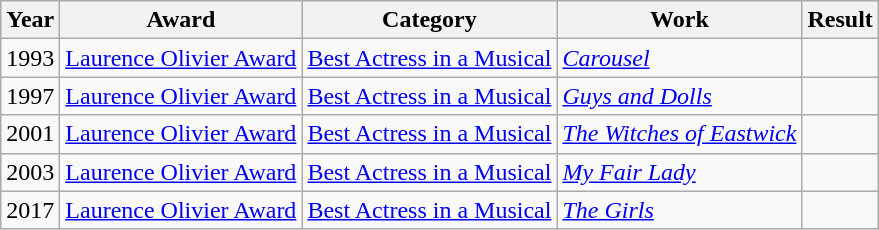<table class="wikitable">
<tr>
<th>Year</th>
<th>Award</th>
<th>Category</th>
<th>Work</th>
<th>Result</th>
</tr>
<tr>
<td>1993</td>
<td><a href='#'>Laurence Olivier Award</a></td>
<td><a href='#'>Best Actress in a Musical</a></td>
<td><em><a href='#'>Carousel</a></em></td>
<td></td>
</tr>
<tr>
<td>1997</td>
<td><a href='#'>Laurence Olivier Award</a></td>
<td><a href='#'>Best Actress in a Musical</a></td>
<td><em><a href='#'>Guys and Dolls</a></em></td>
<td></td>
</tr>
<tr>
<td>2001</td>
<td><a href='#'>Laurence Olivier Award</a></td>
<td><a href='#'>Best Actress in a Musical</a></td>
<td><em><a href='#'>The Witches of Eastwick</a></em></td>
<td></td>
</tr>
<tr>
<td>2003</td>
<td><a href='#'>Laurence Olivier Award</a></td>
<td><a href='#'>Best Actress in a Musical</a></td>
<td><em><a href='#'>My Fair Lady</a></em></td>
<td></td>
</tr>
<tr>
<td>2017</td>
<td><a href='#'>Laurence Olivier Award</a></td>
<td><a href='#'>Best Actress in a Musical</a></td>
<td><em><a href='#'>The Girls</a></em></td>
<td></td>
</tr>
</table>
